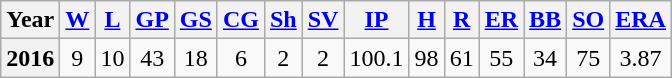<table class="wikitable">
<tr align=center>
<th>Year</th>
<th><a href='#'>W</a></th>
<th><a href='#'>L</a></th>
<th><a href='#'>GP</a></th>
<th><a href='#'>GS</a></th>
<th><a href='#'>CG</a></th>
<th><a href='#'>Sh</a></th>
<th><a href='#'>SV</a></th>
<th><a href='#'>IP</a></th>
<th><a href='#'>H</a></th>
<th><a href='#'>R</a></th>
<th><a href='#'>ER</a></th>
<th><a href='#'>BB</a></th>
<th><a href='#'>SO</a></th>
<th><a href='#'>ERA</a></th>
</tr>
<tr align=center>
<th>2016</th>
<td>9</td>
<td>10</td>
<td>43</td>
<td>18</td>
<td>6</td>
<td>2</td>
<td>2</td>
<td>100.1</td>
<td>98</td>
<td>61</td>
<td>55</td>
<td>34</td>
<td>75</td>
<td>3.87</td>
</tr>
</table>
